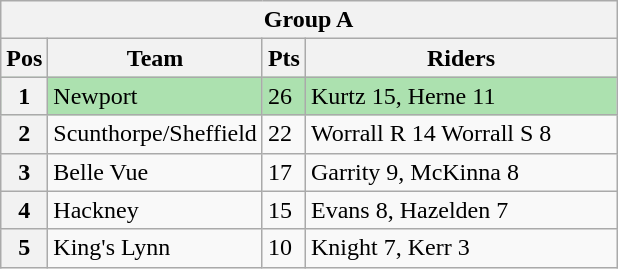<table class="wikitable">
<tr>
<th colspan="4">Group A</th>
</tr>
<tr>
<th width=20>Pos</th>
<th width=80>Team</th>
<th width=20>Pts</th>
<th width=200>Riders</th>
</tr>
<tr style="background:#ACE1AF;">
<th>1</th>
<td>Newport</td>
<td>26</td>
<td>Kurtz 15, Herne 11</td>
</tr>
<tr>
<th>2</th>
<td>Scunthorpe/Sheffield</td>
<td>22</td>
<td>Worrall R 14 Worrall S 8</td>
</tr>
<tr>
<th>3</th>
<td>Belle Vue</td>
<td>17</td>
<td>Garrity 9, McKinna 8</td>
</tr>
<tr>
<th>4</th>
<td>Hackney</td>
<td>15</td>
<td>Evans 8, Hazelden 7</td>
</tr>
<tr>
<th>5</th>
<td>King's Lynn</td>
<td>10</td>
<td>Knight 7, Kerr 3</td>
</tr>
</table>
